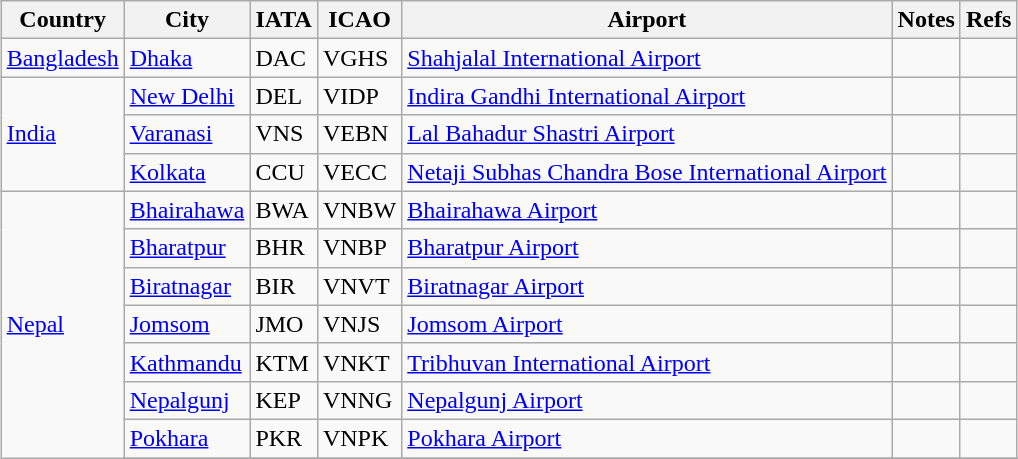<table class="wikitable sortable" style="margin:1em auto;">
<tr>
<th>Country</th>
<th>City</th>
<th>IATA</th>
<th>ICAO</th>
<th>Airport</th>
<th>Notes</th>
<th class="unsortable">Refs</th>
</tr>
<tr>
<td><a href='#'>Bangladesh</a></td>
<td><a href='#'>Dhaka</a></td>
<td>DAC</td>
<td>VGHS</td>
<td><a href='#'>Shahjalal International Airport</a></td>
<td></td>
<td></td>
</tr>
<tr>
<td rowspan="3"><a href='#'>India</a></td>
<td><a href='#'>New Delhi</a></td>
<td>DEL</td>
<td>VIDP</td>
<td><a href='#'>Indira Gandhi International Airport</a></td>
<td></td>
<td></td>
</tr>
<tr>
<td><a href='#'>Varanasi</a></td>
<td>VNS</td>
<td>VEBN</td>
<td><a href='#'>Lal Bahadur Shastri Airport</a></td>
<td></td>
<td></td>
</tr>
<tr>
<td><a href='#'>Kolkata</a></td>
<td>CCU</td>
<td>VECC</td>
<td><a href='#'>Netaji Subhas Chandra Bose International Airport</a></td>
<td></td>
<td></td>
</tr>
<tr>
<td rowspan="8"><a href='#'>Nepal</a></td>
<td><a href='#'>Bhairahawa</a></td>
<td>BWA</td>
<td>VNBW</td>
<td><a href='#'>Bhairahawa Airport</a></td>
<td></td>
<td></td>
</tr>
<tr>
<td><a href='#'>Bharatpur</a></td>
<td>BHR</td>
<td>VNBP</td>
<td><a href='#'>Bharatpur Airport</a></td>
<td></td>
<td></td>
</tr>
<tr>
<td><a href='#'>Biratnagar</a></td>
<td>BIR</td>
<td>VNVT</td>
<td><a href='#'>Biratnagar Airport</a></td>
<td></td>
<td></td>
</tr>
<tr>
<td><a href='#'>Jomsom</a></td>
<td>JMO</td>
<td>VNJS</td>
<td><a href='#'>Jomsom Airport</a></td>
<td></td>
<td></td>
</tr>
<tr>
<td><a href='#'>Kathmandu</a></td>
<td>KTM</td>
<td>VNKT</td>
<td><a href='#'>Tribhuvan International Airport</a></td>
<td></td>
<td></td>
</tr>
<tr>
<td><a href='#'>Nepalgunj</a></td>
<td>KEP</td>
<td>VNNG</td>
<td><a href='#'>Nepalgunj Airport</a></td>
<td></td>
<td></td>
</tr>
<tr>
<td><a href='#'>Pokhara</a></td>
<td>PKR</td>
<td>VNPK</td>
<td><a href='#'>Pokhara Airport</a></td>
<td></td>
<td></td>
</tr>
<tr>
</tr>
</table>
